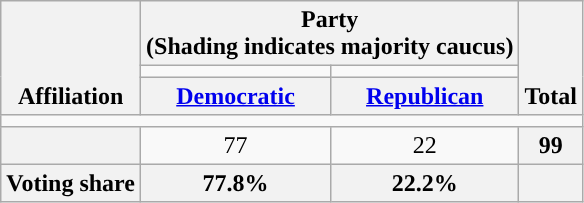<table class=wikitable style="text-align:center">
<tr style="vertical-align:bottom;">
<th rowspan=3>Affiliation</th>
<th colspan=2>Party <div>(Shading indicates majority caucus)</div></th>
<th rowspan=3>Total</th>
</tr>
<tr style="height:5px">
<td style="background-color:"></td>
<td style="background-color:"></td>
</tr>
<tr>
<th><a href='#'>Democratic</a></th>
<th><a href='#'>Republican</a></th>
</tr>
<tr>
<td colspan=5></td>
</tr>
<tr>
<th nowrap style="font-size:80%"></th>
<td>77</td>
<td>22</td>
<th>99</th>
</tr>
<tr>
<th>Voting share</th>
<th>77.8%</th>
<th>22.2%</th>
<th colspan=2></th>
</tr>
</table>
